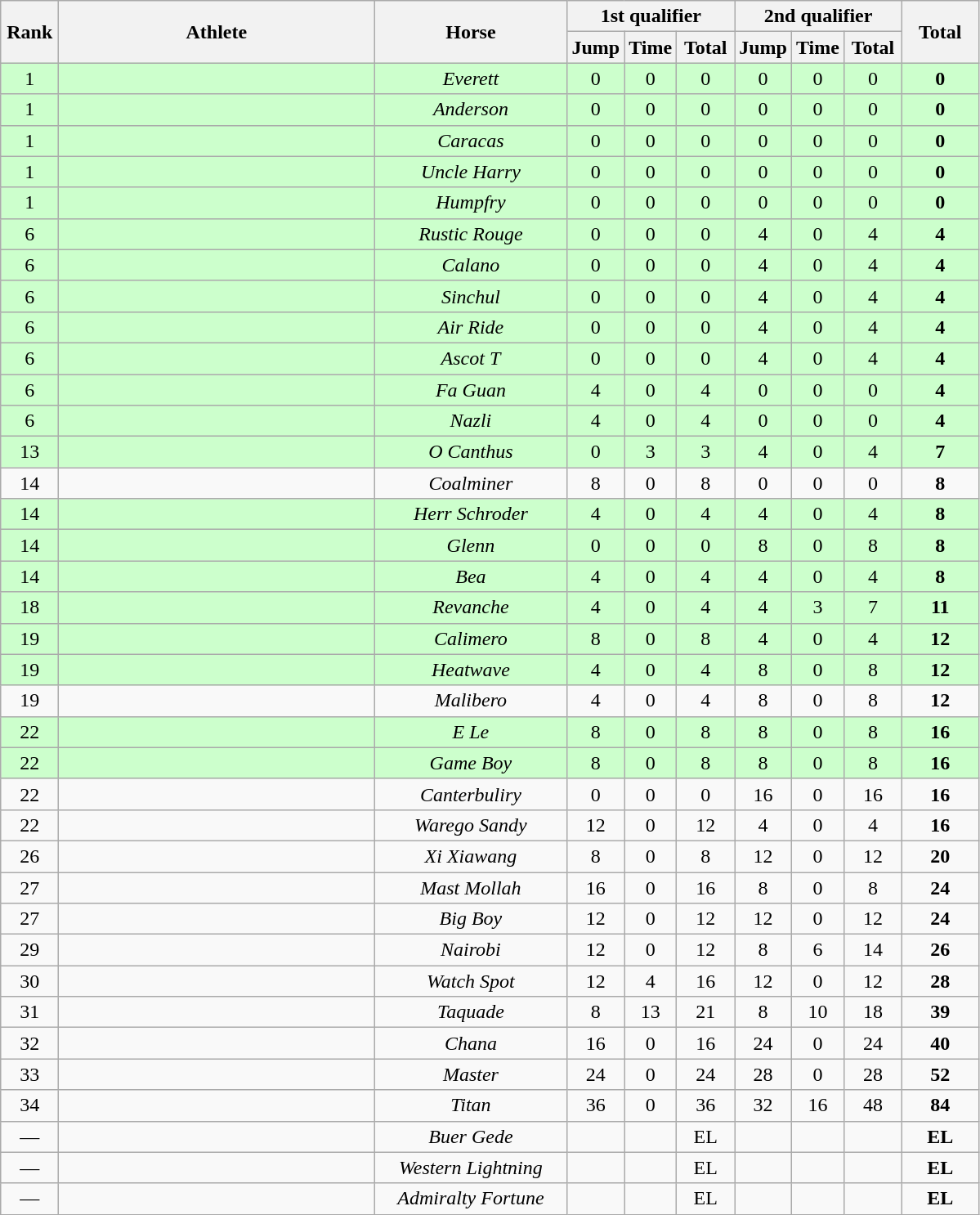<table class="wikitable" style="text-align:center">
<tr>
<th rowspan=2 width=40>Rank</th>
<th rowspan=2 width=250>Athlete</th>
<th rowspan=2 width=150>Horse</th>
<th colspan=3>1st qualifier</th>
<th colspan=3>2nd qualifier</th>
<th rowspan=2 width=55>Total</th>
</tr>
<tr>
<th width=35>Jump</th>
<th width=35>Time</th>
<th width=40>Total</th>
<th width=35>Jump</th>
<th width=35>Time</th>
<th width=40>Total</th>
</tr>
<tr bgcolor="ccffcc">
<td>1</td>
<td align=left></td>
<td><em>Everett</em></td>
<td>0</td>
<td>0</td>
<td>0</td>
<td>0</td>
<td>0</td>
<td>0</td>
<td><strong>0</strong></td>
</tr>
<tr bgcolor="ccffcc">
<td>1</td>
<td align=left></td>
<td><em>Anderson</em></td>
<td>0</td>
<td>0</td>
<td>0</td>
<td>0</td>
<td>0</td>
<td>0</td>
<td><strong>0</strong></td>
</tr>
<tr bgcolor="ccffcc">
<td>1</td>
<td align=left></td>
<td><em>Caracas</em></td>
<td>0</td>
<td>0</td>
<td>0</td>
<td>0</td>
<td>0</td>
<td>0</td>
<td><strong>0</strong></td>
</tr>
<tr bgcolor="ccffcc">
<td>1</td>
<td align=left></td>
<td><em>Uncle Harry</em></td>
<td>0</td>
<td>0</td>
<td>0</td>
<td>0</td>
<td>0</td>
<td>0</td>
<td><strong>0</strong></td>
</tr>
<tr bgcolor="ccffcc">
<td>1</td>
<td align=left></td>
<td><em>Humpfry</em></td>
<td>0</td>
<td>0</td>
<td>0</td>
<td>0</td>
<td>0</td>
<td>0</td>
<td><strong>0</strong></td>
</tr>
<tr bgcolor="ccffcc">
<td>6</td>
<td align=left></td>
<td><em>Rustic Rouge</em></td>
<td>0</td>
<td>0</td>
<td>0</td>
<td>4</td>
<td>0</td>
<td>4</td>
<td><strong>4</strong></td>
</tr>
<tr bgcolor="ccffcc">
<td>6</td>
<td align=left></td>
<td><em>Calano</em></td>
<td>0</td>
<td>0</td>
<td>0</td>
<td>4</td>
<td>0</td>
<td>4</td>
<td><strong>4</strong></td>
</tr>
<tr bgcolor="ccffcc">
<td>6</td>
<td align=left></td>
<td><em>Sinchul</em></td>
<td>0</td>
<td>0</td>
<td>0</td>
<td>4</td>
<td>0</td>
<td>4</td>
<td><strong>4</strong></td>
</tr>
<tr bgcolor="ccffcc">
<td>6</td>
<td align=left></td>
<td><em>Air Ride</em></td>
<td>0</td>
<td>0</td>
<td>0</td>
<td>4</td>
<td>0</td>
<td>4</td>
<td><strong>4</strong></td>
</tr>
<tr bgcolor="ccffcc">
<td>6</td>
<td align=left></td>
<td><em>Ascot T</em></td>
<td>0</td>
<td>0</td>
<td>0</td>
<td>4</td>
<td>0</td>
<td>4</td>
<td><strong>4</strong></td>
</tr>
<tr bgcolor="ccffcc">
<td>6</td>
<td align=left></td>
<td><em>Fa Guan</em></td>
<td>4</td>
<td>0</td>
<td>4</td>
<td>0</td>
<td>0</td>
<td>0</td>
<td><strong>4</strong></td>
</tr>
<tr bgcolor="ccffcc">
<td>6</td>
<td align=left></td>
<td><em>Nazli</em></td>
<td>4</td>
<td>0</td>
<td>4</td>
<td>0</td>
<td>0</td>
<td>0</td>
<td><strong>4</strong></td>
</tr>
<tr bgcolor="ccffcc">
<td>13</td>
<td align=left></td>
<td><em>O Canthus</em></td>
<td>0</td>
<td>3</td>
<td>3</td>
<td>4</td>
<td>0</td>
<td>4</td>
<td><strong>7</strong></td>
</tr>
<tr>
<td>14</td>
<td align=left></td>
<td><em>Coalminer</em></td>
<td>8</td>
<td>0</td>
<td>8</td>
<td>0</td>
<td>0</td>
<td>0</td>
<td><strong>8</strong></td>
</tr>
<tr bgcolor="ccffcc">
<td>14</td>
<td align=left></td>
<td><em>Herr Schroder</em></td>
<td>4</td>
<td>0</td>
<td>4</td>
<td>4</td>
<td>0</td>
<td>4</td>
<td><strong>8</strong></td>
</tr>
<tr bgcolor="ccffcc">
<td>14</td>
<td align=left></td>
<td><em>Glenn</em></td>
<td>0</td>
<td>0</td>
<td>0</td>
<td>8</td>
<td>0</td>
<td>8</td>
<td><strong>8</strong></td>
</tr>
<tr bgcolor="ccffcc">
<td>14</td>
<td align=left></td>
<td><em>Bea</em></td>
<td>4</td>
<td>0</td>
<td>4</td>
<td>4</td>
<td>0</td>
<td>4</td>
<td><strong>8</strong></td>
</tr>
<tr bgcolor="ccffcc">
<td>18</td>
<td align=left></td>
<td><em>Revanche</em></td>
<td>4</td>
<td>0</td>
<td>4</td>
<td>4</td>
<td>3</td>
<td>7</td>
<td><strong>11</strong></td>
</tr>
<tr bgcolor="ccffcc">
<td>19</td>
<td align=left></td>
<td><em>Calimero</em></td>
<td>8</td>
<td>0</td>
<td>8</td>
<td>4</td>
<td>0</td>
<td>4</td>
<td><strong>12</strong></td>
</tr>
<tr bgcolor="ccffcc">
<td>19</td>
<td align=left></td>
<td><em>Heatwave</em></td>
<td>4</td>
<td>0</td>
<td>4</td>
<td>8</td>
<td>0</td>
<td>8</td>
<td><strong>12</strong></td>
</tr>
<tr>
<td>19</td>
<td align=left></td>
<td><em>Malibero</em></td>
<td>4</td>
<td>0</td>
<td>4</td>
<td>8</td>
<td>0</td>
<td>8</td>
<td><strong>12</strong></td>
</tr>
<tr bgcolor="ccffcc">
<td>22</td>
<td align=left></td>
<td><em>E Le</em></td>
<td>8</td>
<td>0</td>
<td>8</td>
<td>8</td>
<td>0</td>
<td>8</td>
<td><strong>16</strong></td>
</tr>
<tr bgcolor="ccffcc">
<td>22</td>
<td align=left></td>
<td><em>Game Boy</em></td>
<td>8</td>
<td>0</td>
<td>8</td>
<td>8</td>
<td>0</td>
<td>8</td>
<td><strong>16</strong></td>
</tr>
<tr>
<td>22</td>
<td align=left></td>
<td><em>Canterbuliry</em></td>
<td>0</td>
<td>0</td>
<td>0</td>
<td>16</td>
<td>0</td>
<td>16</td>
<td><strong>16</strong></td>
</tr>
<tr>
<td>22</td>
<td align=left></td>
<td><em>Warego Sandy</em></td>
<td>12</td>
<td>0</td>
<td>12</td>
<td>4</td>
<td>0</td>
<td>4</td>
<td><strong>16</strong></td>
</tr>
<tr>
<td>26</td>
<td align=left></td>
<td><em>Xi Xiawang</em></td>
<td>8</td>
<td>0</td>
<td>8</td>
<td>12</td>
<td>0</td>
<td>12</td>
<td><strong>20</strong></td>
</tr>
<tr>
<td>27</td>
<td align=left></td>
<td><em>Mast Mollah</em></td>
<td>16</td>
<td>0</td>
<td>16</td>
<td>8</td>
<td>0</td>
<td>8</td>
<td><strong>24</strong></td>
</tr>
<tr>
<td>27</td>
<td align=left></td>
<td><em>Big Boy</em></td>
<td>12</td>
<td>0</td>
<td>12</td>
<td>12</td>
<td>0</td>
<td>12</td>
<td><strong>24</strong></td>
</tr>
<tr>
<td>29</td>
<td align=left></td>
<td><em>Nairobi</em></td>
<td>12</td>
<td>0</td>
<td>12</td>
<td>8</td>
<td>6</td>
<td>14</td>
<td><strong>26</strong></td>
</tr>
<tr>
<td>30</td>
<td align=left></td>
<td><em>Watch Spot</em></td>
<td>12</td>
<td>4</td>
<td>16</td>
<td>12</td>
<td>0</td>
<td>12</td>
<td><strong>28</strong></td>
</tr>
<tr>
<td>31</td>
<td align=left></td>
<td><em>Taquade</em></td>
<td>8</td>
<td>13</td>
<td>21</td>
<td>8</td>
<td>10</td>
<td>18</td>
<td><strong>39</strong></td>
</tr>
<tr>
<td>32</td>
<td align=left></td>
<td><em>Chana</em></td>
<td>16</td>
<td>0</td>
<td>16</td>
<td>24</td>
<td>0</td>
<td>24</td>
<td><strong>40</strong></td>
</tr>
<tr>
<td>33</td>
<td align=left></td>
<td><em>Master</em></td>
<td>24</td>
<td>0</td>
<td>24</td>
<td>28</td>
<td>0</td>
<td>28</td>
<td><strong>52</strong></td>
</tr>
<tr>
<td>34</td>
<td align=left></td>
<td><em>Titan</em></td>
<td>36</td>
<td>0</td>
<td>36</td>
<td>32</td>
<td>16</td>
<td>48</td>
<td><strong>84</strong></td>
</tr>
<tr>
<td>—</td>
<td align=left></td>
<td><em>Buer Gede</em></td>
<td></td>
<td></td>
<td>EL</td>
<td></td>
<td></td>
<td></td>
<td><strong>EL</strong></td>
</tr>
<tr>
<td>—</td>
<td align=left></td>
<td><em>Western Lightning</em></td>
<td></td>
<td></td>
<td>EL</td>
<td></td>
<td></td>
<td></td>
<td><strong>EL</strong></td>
</tr>
<tr>
<td>—</td>
<td align=left></td>
<td><em>Admiralty Fortune</em></td>
<td></td>
<td></td>
<td>EL</td>
<td></td>
<td></td>
<td></td>
<td><strong>EL</strong></td>
</tr>
</table>
